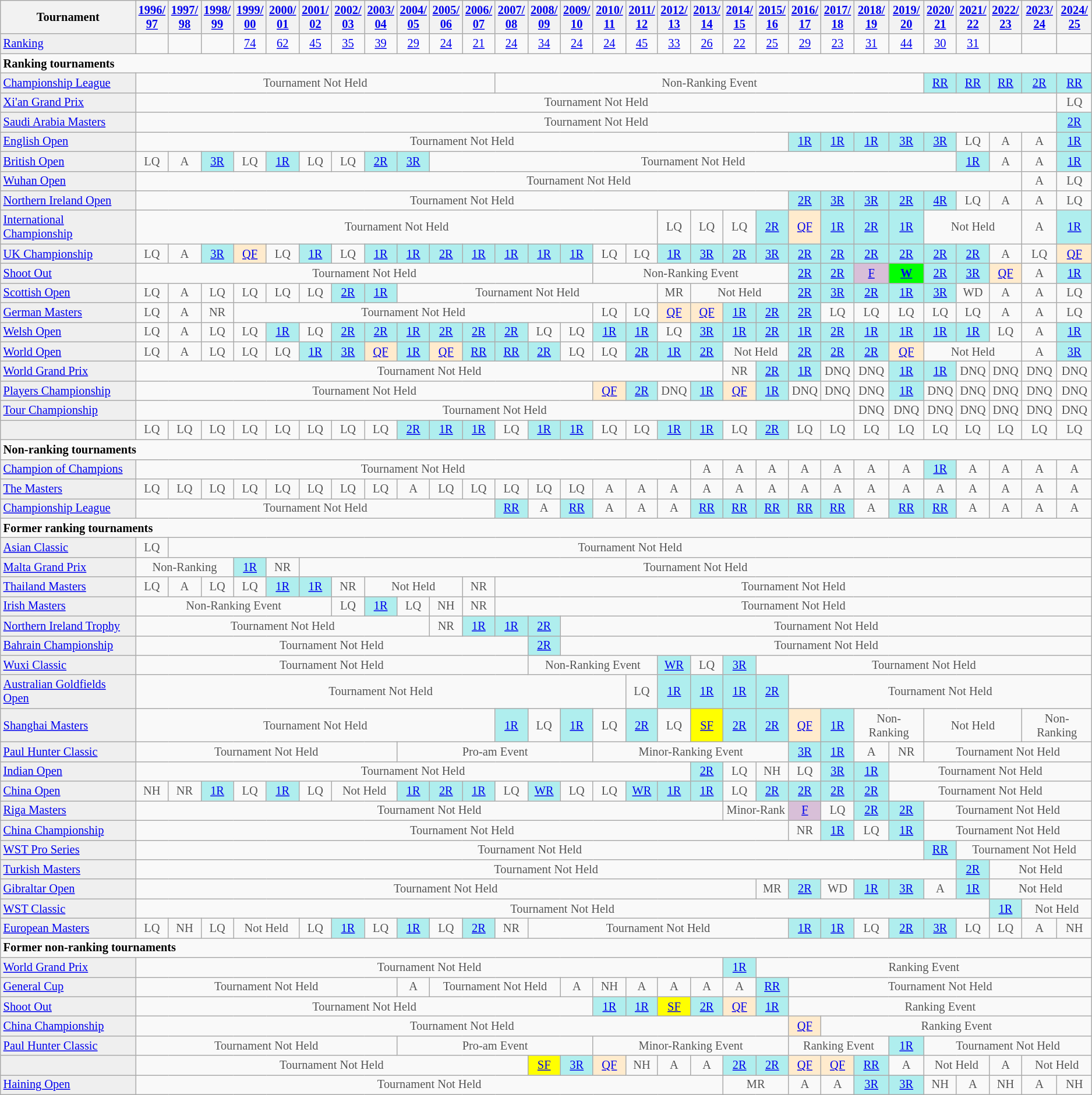<table class="wikitable" style="font-size:85%;">
<tr bgcolor="#efefef">
<th>Tournament</th>
<th><a href='#'>1996/<br>97</a></th>
<th><a href='#'>1997/<br>98</a></th>
<th><a href='#'>1998/<br>99</a></th>
<th><a href='#'>1999/<br>00</a></th>
<th><a href='#'>2000/<br>01</a></th>
<th><a href='#'>2001/<br>02</a></th>
<th><a href='#'>2002/<br>03</a></th>
<th><a href='#'>2003/<br>04</a></th>
<th><a href='#'>2004/<br>05</a></th>
<th><a href='#'>2005/<br>06</a></th>
<th><a href='#'>2006/<br>07</a></th>
<th><a href='#'>2007/<br>08</a></th>
<th><a href='#'>2008/<br>09</a></th>
<th><a href='#'>2009/<br>10</a></th>
<th><a href='#'>2010/<br>11</a></th>
<th><a href='#'>2011/<br>12</a></th>
<th><a href='#'>2012/<br>13</a></th>
<th><a href='#'>2013/<br>14</a></th>
<th><a href='#'>2014/<br>15</a></th>
<th><a href='#'>2015/<br>16</a></th>
<th><a href='#'>2016/<br>17</a></th>
<th><a href='#'>2017/<br>18</a></th>
<th><a href='#'>2018/<br>19</a></th>
<th><a href='#'>2019/<br>20</a></th>
<th><a href='#'>2020/<br>21</a></th>
<th><a href='#'>2021/<br>22</a></th>
<th><a href='#'>2022/<br>23</a></th>
<th><a href='#'>2023/<br>24</a></th>
<th><a href='#'>2024/<br>25</a></th>
</tr>
<tr>
<td style="background:#EFEFEF;"><a href='#'>Ranking</a></td>
<td align="center"></td>
<td align="center"></td>
<td align="center"></td>
<td align="center"><a href='#'>74</a></td>
<td align="center"><a href='#'>62</a></td>
<td align="center"><a href='#'>45</a></td>
<td align="center"><a href='#'>35</a></td>
<td align="center"><a href='#'>39</a></td>
<td align="center"><a href='#'>29</a></td>
<td align="center"><a href='#'>24</a></td>
<td align="center"><a href='#'>21</a></td>
<td align="center"><a href='#'>24</a></td>
<td align="center"><a href='#'>34</a></td>
<td align="center"><a href='#'>24</a></td>
<td align="center"><a href='#'>24</a></td>
<td align="center"><a href='#'>45</a></td>
<td align="center"><a href='#'>33</a></td>
<td align="center"><a href='#'>26</a></td>
<td align="center"><a href='#'>22</a></td>
<td align="center"><a href='#'>25</a></td>
<td align="center"><a href='#'>29</a></td>
<td align="center"><a href='#'>23</a></td>
<td align="center"><a href='#'>31</a></td>
<td align="center"><a href='#'>44</a></td>
<td align="center"><a href='#'>30</a></td>
<td align="center"><a href='#'>31</a></td>
<td align="center"></td>
<td align="center"></td>
<td align="center"></td>
</tr>
<tr>
<td colspan="30"><strong>Ranking tournaments</strong></td>
</tr>
<tr>
<td style="background:#EFEFEF;"><a href='#'>Championship League</a></td>
<td align="center" colspan="11" style="color:#555555;">Tournament Not Held</td>
<td align="center" colspan="13" style="color:#555555;">Non-Ranking Event</td>
<td align="center" style="background:#afeeee;"><a href='#'>RR</a></td>
<td align="center" style="background:#afeeee;"><a href='#'>RR</a></td>
<td align="center" style="background:#afeeee;"><a href='#'>RR</a></td>
<td align="center" style="background:#afeeee;"><a href='#'>2R</a></td>
<td align="center" style="background:#afeeee;"><a href='#'>RR</a></td>
</tr>
<tr>
<td style="background:#EFEFEF;"><a href='#'>Xi'an Grand Prix</a></td>
<td align="center" colspan="28" style="color:#555555;">Tournament Not Held</td>
<td align="center" style="color:#555555;">LQ</td>
</tr>
<tr>
<td style="background:#EFEFEF;"><a href='#'>Saudi Arabia Masters</a></td>
<td align="center" colspan="28" style="color:#555555;">Tournament Not Held</td>
<td align="center" style="background:#afeeee;"><a href='#'>2R</a></td>
</tr>
<tr>
<td style="background:#EFEFEF;"><a href='#'>English Open</a></td>
<td align="center" colspan="20" style="color:#555555;">Tournament Not Held</td>
<td align="center" style="background:#afeeee;"><a href='#'>1R</a></td>
<td align="center" style="background:#afeeee;"><a href='#'>1R</a></td>
<td align="center" style="background:#afeeee;"><a href='#'>1R</a></td>
<td align="center" style="background:#afeeee;"><a href='#'>3R</a></td>
<td align="center" style="background:#afeeee;"><a href='#'>3R</a></td>
<td align="center" style="color:#555555;">LQ</td>
<td align="center" style="color:#555555;">A</td>
<td align="center" style="color:#555555;">A</td>
<td align="center" style="background:#afeeee;"><a href='#'>1R</a></td>
</tr>
<tr>
<td style="background:#EFEFEF;"><a href='#'>British Open</a></td>
<td align="center" style="color:#555555;">LQ</td>
<td align="center" style="color:#555555;">A</td>
<td align="center" style="background:#afeeee;"><a href='#'>3R</a></td>
<td align="center" style="color:#555555;">LQ</td>
<td align="center" style="background:#afeeee;"><a href='#'>1R</a></td>
<td align="center" style="color:#555555;">LQ</td>
<td align="center" style="color:#555555;">LQ</td>
<td align="center" style="background:#afeeee;"><a href='#'>2R</a></td>
<td align="center" style="background:#afeeee;"><a href='#'>3R</a></td>
<td align="center" colspan="16" style="color:#555555;">Tournament Not Held</td>
<td align="center" style="background:#afeeee;"><a href='#'>1R</a></td>
<td align="center" style="color:#555555;">A</td>
<td align="center" style="color:#555555;">A</td>
<td align="center" style="background:#afeeee;"><a href='#'>1R</a></td>
</tr>
<tr>
<td style="background:#EFEFEF;"><a href='#'>Wuhan Open</a></td>
<td align="center" colspan="27" style="color:#555555;">Tournament Not Held</td>
<td align="center" style="color:#555555;">A</td>
<td align="center" style="color:#555555;">LQ</td>
</tr>
<tr>
<td style="background:#EFEFEF;"><a href='#'>Northern Ireland Open</a></td>
<td align="center" colspan="20" style="color:#555555;">Tournament Not Held</td>
<td align="center" style="background:#afeeee;"><a href='#'>2R</a></td>
<td align="center" style="background:#afeeee;"><a href='#'>3R</a></td>
<td align="center" style="background:#afeeee;"><a href='#'>3R</a></td>
<td align="center" style="background:#afeeee;"><a href='#'>2R</a></td>
<td align="center" style="background:#afeeee;"><a href='#'>4R</a></td>
<td align="center" style="color:#555555;">LQ</td>
<td align="center" style="color:#555555;">A</td>
<td align="center" style="color:#555555;">A</td>
<td align="center" style="color:#555555;">LQ</td>
</tr>
<tr>
<td style="background:#EFEFEF;"><a href='#'>International Championship</a></td>
<td align="center" colspan="16" style="color:#555555;">Tournament Not Held</td>
<td align="center" style="color:#555555;">LQ</td>
<td align="center" style="color:#555555;">LQ</td>
<td align="center" style="color:#555555;">LQ</td>
<td align="center" style="background:#afeeee;"><a href='#'>2R</a></td>
<td align="center" style="background:#ffebcd;"><a href='#'>QF</a></td>
<td align="center" style="background:#afeeee;"><a href='#'>1R</a></td>
<td align="center" style="background:#afeeee;"><a href='#'>2R</a></td>
<td align="center" style="background:#afeeee;"><a href='#'>1R</a></td>
<td align="center" colspan="3" style="color:#555555;">Not Held</td>
<td align="center" style="color:#555555;">A</td>
<td align="center" style="background:#afeeee;"><a href='#'>1R</a></td>
</tr>
<tr>
<td style="background:#EFEFEF;"><a href='#'>UK Championship</a></td>
<td align="center" style="color:#555555;">LQ</td>
<td align="center" style="color:#555555;">A</td>
<td align="center" style="background:#afeeee;"><a href='#'>3R</a></td>
<td align="center" style="background:#ffebcd;"><a href='#'>QF</a></td>
<td align="center" style="color:#555555;">LQ</td>
<td align="center" style="background:#afeeee;"><a href='#'>1R</a></td>
<td align="center" style="color:#555555;">LQ</td>
<td align="center" style="background:#afeeee;"><a href='#'>1R</a></td>
<td align="center" style="background:#afeeee;"><a href='#'>1R</a></td>
<td align="center" style="background:#afeeee;"><a href='#'>2R</a></td>
<td align="center" style="background:#afeeee;"><a href='#'>1R</a></td>
<td align="center" style="background:#afeeee;"><a href='#'>1R</a></td>
<td align="center" style="background:#afeeee;"><a href='#'>1R</a></td>
<td align="center" style="background:#afeeee;"><a href='#'>1R</a></td>
<td align="center" style="color:#555555;">LQ</td>
<td align="center" style="color:#555555;">LQ</td>
<td align="center" style="background:#afeeee;"><a href='#'>1R</a></td>
<td align="center" style="background:#afeeee;"><a href='#'>3R</a></td>
<td align="center" style="background:#afeeee;"><a href='#'>2R</a></td>
<td align="center" style="background:#afeeee;"><a href='#'>3R</a></td>
<td align="center" style="background:#afeeee;"><a href='#'>2R</a></td>
<td align="center" style="background:#afeeee;"><a href='#'>2R</a></td>
<td align="center" style="background:#afeeee;"><a href='#'>2R</a></td>
<td align="center" style="background:#afeeee;"><a href='#'>2R</a></td>
<td align="center" style="background:#afeeee;"><a href='#'>2R</a></td>
<td align="center" style="background:#afeeee;"><a href='#'>2R</a></td>
<td align="center" style="color:#555555;">A</td>
<td align="center" style="color:#555555;">LQ</td>
<td align="center" style="background:#ffebcd;"><a href='#'>QF</a></td>
</tr>
<tr>
<td style="background:#EFEFEF;"><a href='#'>Shoot Out</a></td>
<td align="center" colspan="14" style="color:#555555;">Tournament Not Held</td>
<td align="center" colspan="6" style="color:#555555;">Non-Ranking Event</td>
<td align="center" style="background:#afeeee;"><a href='#'>2R</a></td>
<td align="center" style="background:#afeeee;"><a href='#'>2R</a></td>
<td align="center" style="background:thistle;"><a href='#'>F</a></td>
<td align="center" style="background:#00ff00;"><a href='#'><strong>W</strong></a></td>
<td align="center" style="background:#afeeee;"><a href='#'>2R</a></td>
<td align="center" style="background:#afeeee;"><a href='#'>3R</a></td>
<td align="center" style="background:#ffebcd;"><a href='#'>QF</a></td>
<td align="center" style="color:#555555;">A</td>
<td align="center" style="background:#afeeee;"><a href='#'>1R</a></td>
</tr>
<tr>
<td style="background:#EFEFEF;"><a href='#'>Scottish Open</a></td>
<td align="center" style="color:#555555;">LQ</td>
<td align="center" style="color:#555555;">A</td>
<td align="center" style="color:#555555;">LQ</td>
<td align="center" style="color:#555555;">LQ</td>
<td align="center" style="color:#555555;">LQ</td>
<td align="center" style="color:#555555;">LQ</td>
<td align="center" style="background:#afeeee;"><a href='#'>2R</a></td>
<td align="center" style="background:#afeeee;"><a href='#'>1R</a></td>
<td align="center" colspan="8" style="color:#555555;">Tournament Not Held</td>
<td align="center" style="color:#555555;">MR</td>
<td align="center" colspan="3" style="color:#555555;">Not Held</td>
<td align="center" style="background:#afeeee;"><a href='#'>2R</a></td>
<td align="center" style="background:#afeeee;"><a href='#'>3R</a></td>
<td align="center" style="background:#afeeee;"><a href='#'>2R</a></td>
<td align="center" style="background:#afeeee;"><a href='#'>1R</a></td>
<td align="center" style="background:#afeeee;"><a href='#'>3R</a></td>
<td align="center" style="color:#555555;">WD</td>
<td align="center" style="color:#555555;">A</td>
<td align="center" style="color:#555555;">A</td>
<td align="center" style="color:#555555;">LQ</td>
</tr>
<tr>
<td style="background:#EFEFEF;"><a href='#'>German Masters</a></td>
<td align="center" style="color:#555555;">LQ</td>
<td align="center" style="color:#555555;">A</td>
<td align="center" style="color:#555555;">NR</td>
<td align="center" colspan="11" style="color:#555555;">Tournament Not Held</td>
<td align="center" style="color:#555555;">LQ</td>
<td align="center" style="color:#555555;">LQ</td>
<td align="center" style="background:#ffebcd;"><a href='#'>QF</a></td>
<td align="center" style="background:#ffebcd;"><a href='#'>QF</a></td>
<td align="center" style="background:#afeeee;"><a href='#'>1R</a></td>
<td align="center" style="background:#afeeee;"><a href='#'>2R</a></td>
<td align="center" style="background:#afeeee;"><a href='#'>2R</a></td>
<td align="center" style="color:#555555;">LQ</td>
<td align="center" style="color:#555555;">LQ</td>
<td align="center" style="color:#555555;">LQ</td>
<td align="center" style="color:#555555;">LQ</td>
<td align="center" style="color:#555555;">LQ</td>
<td align="center" style="color:#555555;">A</td>
<td align="center" style="color:#555555;">A</td>
<td align="center" style="color:#555555;">LQ</td>
</tr>
<tr>
<td style="background:#EFEFEF;"><a href='#'>Welsh Open</a></td>
<td align="center" style="color:#555555;">LQ</td>
<td align="center" style="color:#555555;">A</td>
<td align="center" style="color:#555555;">LQ</td>
<td align="center" style="color:#555555;">LQ</td>
<td align="center" style="background:#afeeee;"><a href='#'>1R</a></td>
<td align="center" style="color:#555555;">LQ</td>
<td align="center" style="background:#afeeee;"><a href='#'>2R</a></td>
<td align="center" style="background:#afeeee;"><a href='#'>2R</a></td>
<td align="center" style="background:#afeeee;"><a href='#'>1R</a></td>
<td align="center" style="background:#afeeee;"><a href='#'>2R</a></td>
<td align="center" style="background:#afeeee;"><a href='#'>2R</a></td>
<td align="center" style="background:#afeeee;"><a href='#'>2R</a></td>
<td align="center" style="color:#555555;">LQ</td>
<td align="center" style="color:#555555;">LQ</td>
<td align="center" style="background:#afeeee;"><a href='#'>1R</a></td>
<td align="center" style="background:#afeeee;"><a href='#'>1R</a></td>
<td align="center" style="color:#555555;">LQ</td>
<td align="center" style="background:#afeeee;"><a href='#'>3R</a></td>
<td align="center" style="background:#afeeee;"><a href='#'>1R</a></td>
<td align="center" style="background:#afeeee;"><a href='#'>2R</a></td>
<td align="center" style="background:#afeeee;"><a href='#'>1R</a></td>
<td align="center" style="background:#afeeee;"><a href='#'>2R</a></td>
<td align="center" style="background:#afeeee;"><a href='#'>1R</a></td>
<td align="center" style="background:#afeeee;"><a href='#'>1R</a></td>
<td align="center" style="background:#afeeee;"><a href='#'>1R</a></td>
<td align="center" style="background:#afeeee;"><a href='#'>1R</a></td>
<td align="center" style="color:#555555;">LQ</td>
<td align="center" style="color:#555555;">A</td>
<td align="center" style="background:#afeeee;"><a href='#'>1R</a></td>
</tr>
<tr>
<td style="background:#EFEFEF;"><a href='#'>World Open</a></td>
<td align="center" style="color:#555555;">LQ</td>
<td align="center" style="color:#555555;">A</td>
<td align="center" style="color:#555555;">LQ</td>
<td align="center" style="color:#555555;">LQ</td>
<td align="center" style="color:#555555;">LQ</td>
<td align="center" style="background:#afeeee;"><a href='#'>1R</a></td>
<td align="center" style="background:#afeeee;"><a href='#'>3R</a></td>
<td align="center" style="background:#ffebcd;"><a href='#'>QF</a></td>
<td align="center" style="background:#afeeee;"><a href='#'>1R</a></td>
<td align="center" style="background:#ffebcd;"><a href='#'>QF</a></td>
<td align="center" style="background:#afeeee;"><a href='#'>RR</a></td>
<td align="center" style="background:#afeeee;"><a href='#'>RR</a></td>
<td align="center" style="background:#afeeee;"><a href='#'>2R</a></td>
<td align="center" style="color:#555555;">LQ</td>
<td align="center" style="color:#555555;">LQ</td>
<td align="center" style="background:#afeeee;"><a href='#'>2R</a></td>
<td align="center" style="background:#afeeee;"><a href='#'>1R</a></td>
<td align="center" style="background:#afeeee;"><a href='#'>2R</a></td>
<td align="center" colspan="2" style="color:#555555;">Not Held</td>
<td align="center" style="background:#afeeee;"><a href='#'>2R</a></td>
<td align="center" style="background:#afeeee;"><a href='#'>2R</a></td>
<td align="center" style="background:#afeeee;"><a href='#'>2R</a></td>
<td align="center" style="background:#ffebcd;"><a href='#'>QF</a></td>
<td align="center" colspan="3" style="color:#555555;">Not Held</td>
<td align="center" style="color:#555555;">A</td>
<td align="center" style="background:#afeeee;"><a href='#'>3R</a></td>
</tr>
<tr>
<td style="background:#EFEFEF;"><a href='#'>World Grand Prix</a></td>
<td align="center" colspan="18" style="color:#555555;">Tournament Not Held</td>
<td align="center" style="color:#555555;">NR</td>
<td align="center" style="background:#afeeee;"><a href='#'>2R</a></td>
<td align="center" style="background:#afeeee;"><a href='#'>1R</a></td>
<td align="center" style="color:#555555;">DNQ</td>
<td align="center" style="color:#555555;">DNQ</td>
<td align="center" style="background:#afeeee;"><a href='#'>1R</a></td>
<td align="center" style="background:#afeeee;"><a href='#'>1R</a></td>
<td align="center" style="color:#555555;">DNQ</td>
<td align="center" style="color:#555555;">DNQ</td>
<td align="center" style="color:#555555;">DNQ</td>
<td align="center" style="color:#555555;">DNQ</td>
</tr>
<tr>
<td style="background:#EFEFEF;"><a href='#'>Players Championship</a></td>
<td align="center" colspan="14" style="color:#555555;">Tournament Not Held</td>
<td align="center" style="background:#ffebcd;"><a href='#'>QF</a></td>
<td align="center" style="background:#afeeee;"><a href='#'>2R</a></td>
<td align="center" style="color:#555555;">DNQ</td>
<td align="center" style="background:#afeeee;"><a href='#'>1R</a></td>
<td align="center" style="background:#ffebcd;"><a href='#'>QF</a></td>
<td align="center" style="background:#afeeee;"><a href='#'>1R</a></td>
<td align="center" style="color:#555555;">DNQ</td>
<td align="center" style="color:#555555;">DNQ</td>
<td align="center" style="color:#555555;">DNQ</td>
<td align="center" style="background:#afeeee;"><a href='#'>1R</a></td>
<td align="center" style="color:#555555;">DNQ</td>
<td align="center" style="color:#555555;">DNQ</td>
<td align="center" style="color:#555555;">DNQ</td>
<td align="center" style="color:#555555;">DNQ</td>
<td align="center" style="color:#555555;">DNQ</td>
</tr>
<tr>
<td style="background:#EFEFEF;"><a href='#'>Tour Championship</a></td>
<td align="center" colspan="22" style="color:#555555;">Tournament Not Held</td>
<td align="center" style="color:#555555;">DNQ</td>
<td align="center" style="color:#555555;">DNQ</td>
<td align="center" style="color:#555555;">DNQ</td>
<td align="center" style="color:#555555;">DNQ</td>
<td align="center" style="color:#555555;">DNQ</td>
<td align="center" style="color:#555555;">DNQ</td>
<td align="center" style="color:#555555;">DNQ</td>
</tr>
<tr>
<td style="background:#EFEFEF;"></td>
<td align="center" style="color:#555555;">LQ</td>
<td align="center" style="color:#555555;">LQ</td>
<td align="center" style="color:#555555;">LQ</td>
<td align="center" style="color:#555555;">LQ</td>
<td align="center" style="color:#555555;">LQ</td>
<td align="center" style="color:#555555;">LQ</td>
<td align="center" style="color:#555555;">LQ</td>
<td align="center" style="color:#555555;">LQ</td>
<td align="center" style="background:#afeeee;"><a href='#'>2R</a></td>
<td align="center" style="background:#afeeee;"><a href='#'>1R</a></td>
<td align="center" style="background:#afeeee;"><a href='#'>1R</a></td>
<td align="center" style="color:#555555;">LQ</td>
<td align="center" style="background:#afeeee;"><a href='#'>1R</a></td>
<td align="center" style="background:#afeeee;"><a href='#'>1R</a></td>
<td align="center" style="color:#555555;">LQ</td>
<td align="center" style="color:#555555;">LQ</td>
<td align="center" style="background:#afeeee;"><a href='#'>1R</a></td>
<td align="center" style="background:#afeeee;"><a href='#'>1R</a></td>
<td align="center" style="color:#555555;">LQ</td>
<td align="center" style="background:#afeeee;"><a href='#'>2R</a></td>
<td align="center" style="color:#555555;">LQ</td>
<td align="center" style="color:#555555;">LQ</td>
<td align="center" style="color:#555555;">LQ</td>
<td align="center" style="color:#555555;">LQ</td>
<td align="center" style="color:#555555;">LQ</td>
<td align="center" style="color:#555555;">LQ</td>
<td align="center" style="color:#555555;">LQ</td>
<td align="center" style="color:#555555;">LQ</td>
<td align="center" style="color:#555555;">LQ</td>
</tr>
<tr>
<td colspan="30"><strong>Non-ranking tournaments</strong></td>
</tr>
<tr>
<td style="background:#EFEFEF;"><a href='#'>Champion of Champions</a></td>
<td align="center" colspan="17" style="color:#555555;">Tournament Not Held</td>
<td align="center" style="color:#555555;">A</td>
<td align="center" style="color:#555555;">A</td>
<td align="center" style="color:#555555;">A</td>
<td align="center" style="color:#555555;">A</td>
<td align="center" style="color:#555555;">A</td>
<td align="center" style="color:#555555;">A</td>
<td align="center" style="color:#555555;">A</td>
<td align="center" style="background:#afeeee;"><a href='#'>1R</a></td>
<td align="center" style="color:#555555;">A</td>
<td align="center" style="color:#555555;">A</td>
<td align="center" style="color:#555555;">A</td>
<td align="center" style="color:#555555;">A</td>
</tr>
<tr>
<td style="background:#EFEFEF;"><a href='#'>The Masters</a></td>
<td align="center" style="color:#555555;">LQ</td>
<td align="center" style="color:#555555;">LQ</td>
<td align="center" style="color:#555555;">LQ</td>
<td align="center" style="color:#555555;">LQ</td>
<td align="center" style="color:#555555;">LQ</td>
<td align="center" style="color:#555555;">LQ</td>
<td align="center" style="color:#555555;">LQ</td>
<td align="center" style="color:#555555;">LQ</td>
<td align="center" style="color:#555555;">A</td>
<td align="center" style="color:#555555;">LQ</td>
<td align="center" style="color:#555555;">LQ</td>
<td align="center" style="color:#555555;">LQ</td>
<td align="center" style="color:#555555;">LQ</td>
<td align="center" style="color:#555555;">LQ</td>
<td align="center" style="color:#555555;">A</td>
<td align="center" style="color:#555555;">A</td>
<td align="center" style="color:#555555;">A</td>
<td align="center" style="color:#555555;">A</td>
<td align="center" style="color:#555555;">A</td>
<td align="center" style="color:#555555;">A</td>
<td align="center" style="color:#555555;">A</td>
<td align="center" style="color:#555555;">A</td>
<td align="center" style="color:#555555;">A</td>
<td align="center" style="color:#555555;">A</td>
<td align="center" style="color:#555555;">A</td>
<td align="center" style="color:#555555;">A</td>
<td align="center" style="color:#555555;">A</td>
<td align="center" style="color:#555555;">A</td>
<td align="center" style="color:#555555;">A</td>
</tr>
<tr>
<td style="background:#EFEFEF;"><a href='#'>Championship League</a></td>
<td align="center" colspan="11" style="color:#555555;">Tournament Not Held</td>
<td align="center" style="background:#afeeee;"><a href='#'>RR</a></td>
<td align="center" style="color:#555555;">A</td>
<td align="center" style="background:#afeeee;"><a href='#'>RR</a></td>
<td align="center" style="color:#555555;">A</td>
<td align="center" style="color:#555555;">A</td>
<td align="center" style="color:#555555;">A</td>
<td align="center" style="background:#afeeee;"><a href='#'>RR</a></td>
<td align="center" style="background:#afeeee;"><a href='#'>RR</a></td>
<td align="center" style="background:#afeeee;"><a href='#'>RR</a></td>
<td align="center" style="background:#afeeee;"><a href='#'>RR</a></td>
<td align="center" style="background:#afeeee;"><a href='#'>RR</a></td>
<td align="center" style="color:#555555;">A</td>
<td align="center" style="background:#afeeee;"><a href='#'>RR</a></td>
<td align="center" style="background:#afeeee;"><a href='#'>RR</a></td>
<td align="center" style="color:#555555;">A</td>
<td align="center" style="color:#555555;">A</td>
<td align="center" style="color:#555555;">A</td>
<td align="center" style="color:#555555;">A</td>
</tr>
<tr>
<td colspan="30"><strong>Former ranking tournaments</strong></td>
</tr>
<tr>
<td style="background:#EFEFEF;"><a href='#'>Asian Classic</a></td>
<td align="center" style="color:#555555;">LQ</td>
<td align="center" colspan="30" style="color:#555555;">Tournament Not Held</td>
</tr>
<tr>
<td style="background:#EFEFEF;"><a href='#'>Malta Grand Prix</a></td>
<td align="center" colspan="3" style="color:#555555;">Non-Ranking</td>
<td align="center" style="background:#afeeee;"><a href='#'>1R</a></td>
<td align="center" style="color:#555555;">NR</td>
<td align="center" colspan="30" style="color:#555555;">Tournament Not Held</td>
</tr>
<tr>
<td style="background:#EFEFEF;"><a href='#'>Thailand Masters</a></td>
<td align="center" style="color:#555555;">LQ</td>
<td align="center" style="color:#555555;">A</td>
<td align="center" style="color:#555555;">LQ</td>
<td align="center" style="color:#555555;">LQ</td>
<td align="center" style="background:#afeeee;"><a href='#'>1R</a></td>
<td align="center" style="background:#afeeee;"><a href='#'>1R</a></td>
<td align="center" style="color:#555555;">NR</td>
<td align="center" colspan="3" style="color:#555555;">Not Held</td>
<td align="center" style="color:#555555;">NR</td>
<td align="center" colspan="30" style="color:#555555;">Tournament Not Held</td>
</tr>
<tr>
<td style="background:#EFEFEF;"><a href='#'>Irish Masters</a></td>
<td align="center" colspan="6" style="color:#555555;">Non-Ranking Event</td>
<td align="center" style="color:#555555;">LQ</td>
<td align="center" style="background:#afeeee;"><a href='#'>1R</a></td>
<td align="center" style="color:#555555;">LQ</td>
<td align="center" style="color:#555555;">NH</td>
<td align="center" style="color:#555555;">NR</td>
<td align="center" colspan="30" style="color:#555555;">Tournament Not Held</td>
</tr>
<tr>
<td style="background:#EFEFEF;"><a href='#'>Northern Ireland Trophy</a></td>
<td align="center" colspan="9" style="color:#555555;">Tournament Not Held</td>
<td align="center" style="color:#555555;">NR</td>
<td align="center" style="background:#afeeee;"><a href='#'>1R</a></td>
<td align="center" style="background:#afeeee;"><a href='#'>1R</a></td>
<td align="center" style="background:#afeeee;"><a href='#'>2R</a></td>
<td align="center" colspan="30" style="color:#555555;">Tournament Not Held</td>
</tr>
<tr>
<td style="background:#EFEFEF;"><a href='#'>Bahrain Championship</a></td>
<td align="center" colspan="12" style="color:#555555;">Tournament Not Held</td>
<td align="center" style="background:#afeeee;"><a href='#'>2R</a></td>
<td align="center" colspan="30" style="color:#555555;">Tournament Not Held</td>
</tr>
<tr>
<td style="background:#EFEFEF;"><a href='#'>Wuxi Classic</a></td>
<td align="center" colspan="12" style="color:#555555;">Tournament Not Held</td>
<td align="center" colspan="4" style="color:#555555;">Non-Ranking Event</td>
<td align="center" style="background:#afeeee;"><a href='#'>WR</a></td>
<td align="center" style="color:#555555;">LQ</td>
<td align="center" style="background:#afeeee;"><a href='#'>3R</a></td>
<td align="center" colspan="30" style="color:#555555;">Tournament Not Held</td>
</tr>
<tr>
<td style="background:#EFEFEF;"><a href='#'>Australian Goldfields Open</a></td>
<td align="center" colspan="15" style="color:#555555;">Tournament Not Held</td>
<td align="center" style="color:#555555;">LQ</td>
<td align="center" style="background:#afeeee;"><a href='#'>1R</a></td>
<td align="center" style="background:#afeeee;"><a href='#'>1R</a></td>
<td align="center" style="background:#afeeee;"><a href='#'>1R</a></td>
<td align="center" style="background:#afeeee;"><a href='#'>2R</a></td>
<td align="center" colspan="30" style="color:#555555;">Tournament Not Held</td>
</tr>
<tr>
<td style="background:#EFEFEF;"><a href='#'>Shanghai Masters</a></td>
<td align="center" colspan="11" style="color:#555555;">Tournament Not Held</td>
<td align="center" style="background:#afeeee;"><a href='#'>1R</a></td>
<td align="center" style="color:#555555;">LQ</td>
<td align="center" style="background:#afeeee;"><a href='#'>1R</a></td>
<td align="center" style="color:#555555;">LQ</td>
<td align="center" style="background:#afeeee;"><a href='#'>2R</a></td>
<td align="center" style="color:#555555;">LQ</td>
<td align="center" style="background:yellow;"><a href='#'>SF</a></td>
<td align="center" style="background:#afeeee;"><a href='#'>2R</a></td>
<td align="center" style="background:#afeeee;"><a href='#'>2R</a></td>
<td align="center" style="background:#ffebcd;"><a href='#'>QF</a></td>
<td align="center" style="background:#afeeee;"><a href='#'>1R</a></td>
<td align="center" colspan="2" style="color:#555555;">Non-Ranking</td>
<td align="center" colspan="3" style="color:#555555;">Not Held</td>
<td align="center" colspan="2" style="color:#555555;">Non-Ranking</td>
</tr>
<tr>
<td style="background:#EFEFEF;"><a href='#'>Paul Hunter Classic</a></td>
<td align="center" colspan="8" style="color:#555555;">Tournament Not Held</td>
<td align="center" colspan="6" style="color:#555555;">Pro-am Event</td>
<td align="center" colspan="6" style="color:#555555;">Minor-Ranking Event</td>
<td align="center" style="background:#afeeee;"><a href='#'>3R</a></td>
<td align="center" style="background:#afeeee;"><a href='#'>1R</a></td>
<td align="center" style="color:#555555;">A</td>
<td align="center" style="color:#555555;">NR</td>
<td align="center" colspan="30" style="color:#555555;">Tournament Not Held</td>
</tr>
<tr>
<td style="background:#EFEFEF;"><a href='#'>Indian Open</a></td>
<td align="center" colspan="17" style="color:#555555;">Tournament Not Held</td>
<td align="center" style="background:#afeeee;"><a href='#'>2R</a></td>
<td align="center" style="color:#555555;">LQ</td>
<td align="center" style="color:#555555;">NH</td>
<td align="center" style="color:#555555;">LQ</td>
<td align="center" style="background:#afeeee;"><a href='#'>3R</a></td>
<td align="center" style="background:#afeeee;"><a href='#'>1R</a></td>
<td align="center" colspan="30" style="color:#555555;">Tournament Not Held</td>
</tr>
<tr>
<td style="background:#EFEFEF;"><a href='#'>China Open</a></td>
<td align="center" style="color:#555555;">NH</td>
<td align="center" style="color:#555555;">NR</td>
<td align="center" style="background:#afeeee;"><a href='#'>1R</a></td>
<td align="center" style="color:#555555;">LQ</td>
<td align="center" style="background:#afeeee;"><a href='#'>1R</a></td>
<td align="center" style="color:#555555;">LQ</td>
<td align="center" colspan="2" style="color:#555555;">Not Held</td>
<td align="center" style="background:#afeeee;"><a href='#'>1R</a></td>
<td align="center" style="background:#afeeee;"><a href='#'>2R</a></td>
<td align="center" style="background:#afeeee;"><a href='#'>1R</a></td>
<td align="center" style="color:#555555;">LQ</td>
<td align="center" style="background:#afeeee;"><a href='#'>WR</a></td>
<td align="center" style="color:#555555;">LQ</td>
<td align="center" style="color:#555555;">LQ</td>
<td align="center" style="background:#afeeee;"><a href='#'>WR</a></td>
<td align="center" style="background:#afeeee;"><a href='#'>1R</a></td>
<td align="center" style="background:#afeeee;"><a href='#'>1R</a></td>
<td align="center" style="color:#555555;">LQ</td>
<td align="center" style="background:#afeeee;"><a href='#'>2R</a></td>
<td align="center" style="background:#afeeee;"><a href='#'>2R</a></td>
<td align="center" style="background:#afeeee;"><a href='#'>2R</a></td>
<td align="center" style="background:#afeeee;"><a href='#'>2R</a></td>
<td align="center" colspan="30" style="color:#555555;">Tournament Not Held</td>
</tr>
<tr>
<td style="background:#EFEFEF;"><a href='#'>Riga Masters</a></td>
<td align="center" colspan="18" style="color:#555555;">Tournament Not Held</td>
<td align="center" colspan="2" style="color:#555555;">Minor-Rank</td>
<td align="center" style="background:thistle;"><a href='#'>F</a></td>
<td align="center" style="color:#555555;">LQ</td>
<td align="center" style="background:#afeeee;"><a href='#'>2R</a></td>
<td align="center" style="background:#afeeee;"><a href='#'>2R</a></td>
<td align="center" colspan="30" style="color:#555555;">Tournament Not Held</td>
</tr>
<tr>
<td style="background:#EFEFEF;"><a href='#'>China Championship</a></td>
<td align="center" colspan="20" style="color:#555555;">Tournament Not Held</td>
<td align="center" style="color:#555555;">NR</td>
<td align="center" style="background:#afeeee;"><a href='#'>1R</a></td>
<td align="center" style="color:#555555;">LQ</td>
<td align="center" style="background:#afeeee;"><a href='#'>1R</a></td>
<td align="center" colspan="30" style="color:#555555;">Tournament Not Held</td>
</tr>
<tr>
<td style="background:#EFEFEF;"><a href='#'>WST Pro Series</a></td>
<td align="center" colspan="24" style="color:#555555;">Tournament Not Held</td>
<td align="center" style="background:#afeeee;"><a href='#'>RR</a></td>
<td align="center" colspan="30" style="color:#555555;">Tournament Not Held</td>
</tr>
<tr>
<td style="background:#EFEFEF;"><a href='#'>Turkish Masters</a></td>
<td align="center" colspan="25" style="color:#555555;">Tournament Not Held</td>
<td align="center" style="background:#afeeee;"><a href='#'>2R</a></td>
<td align="center" colspan="3" style="color:#555555;">Not Held</td>
</tr>
<tr>
<td style="background:#EFEFEF;"><a href='#'>Gibraltar Open</a></td>
<td align="center" colspan="19" style="color:#555555;">Tournament Not Held</td>
<td align="center" style="color:#555555;">MR</td>
<td align="center" style="background:#afeeee;"><a href='#'>2R</a></td>
<td align="center" style="color:#555555;">WD</td>
<td align="center" style="background:#afeeee;"><a href='#'>1R</a></td>
<td align="center" style="background:#afeeee;"><a href='#'>3R</a></td>
<td align="center" style="color:#555555;">A</td>
<td align="center" style="background:#afeeee;"><a href='#'>1R</a></td>
<td align="center" colspan="3" style="color:#555555;">Not Held</td>
</tr>
<tr>
<td style="background:#EFEFEF;"><a href='#'>WST Classic</a></td>
<td align="center" colspan="26" style="color:#555555;">Tournament Not Held</td>
<td align="center" style="background:#afeeee;"><a href='#'>1R</a></td>
<td align="center" colspan="2" style="color:#555555;">Not Held</td>
</tr>
<tr>
<td style="background:#EFEFEF;"><a href='#'>European Masters</a></td>
<td align="center" style="color:#555555;">LQ</td>
<td align="center" style="color:#555555;">NH</td>
<td align="center" style="color:#555555;">LQ</td>
<td align="center" colspan="2" style="color:#555555;">Not Held</td>
<td align="center" style="color:#555555;">LQ</td>
<td align="center" style="background:#afeeee;"><a href='#'>1R</a></td>
<td align="center" style="color:#555555;">LQ</td>
<td align="center" style="background:#afeeee;"><a href='#'>1R</a></td>
<td align="center" style="color:#555555;">LQ</td>
<td align="center" style="background:#afeeee;"><a href='#'>2R</a></td>
<td align="center" style="color:#555555;">NR</td>
<td align="center" colspan="8" style="color:#555555;">Tournament Not Held</td>
<td align="center" style="background:#afeeee;"><a href='#'>1R</a></td>
<td align="center" style="background:#afeeee;"><a href='#'>1R</a></td>
<td align="center" style="color:#555555;">LQ</td>
<td align="center" style="background:#afeeee;"><a href='#'>2R</a></td>
<td align="center" style="background:#afeeee;"><a href='#'>3R</a></td>
<td align="center" style="color:#555555;">LQ</td>
<td align="center" style="color:#555555;">LQ</td>
<td align="center" style="color:#555555;">A</td>
<td align="center" style="color:#555555;">NH</td>
</tr>
<tr>
<td colspan="30"><strong>Former non-ranking tournaments</strong><br></td>
</tr>
<tr>
<td style="background:#EFEFEF;"><a href='#'>World Grand Prix</a></td>
<td align="center" colspan="18" style="color:#555555;">Tournament Not Held</td>
<td align="center" style="background:#afeeee;"><a href='#'>1R</a></td>
<td align="center" colspan="30" style="color:#555555;">Ranking Event</td>
</tr>
<tr>
<td style="background:#EFEFEF;"><a href='#'>General Cup</a></td>
<td align="center" colspan="8" style="color:#555555;">Tournament Not Held</td>
<td align="center" style="color:#555555;">A</td>
<td align="center" colspan="4" style="color:#555555;">Tournament Not Held</td>
<td align="center" style="color:#555555;">A</td>
<td align="center" style="color:#555555;">NH</td>
<td align="center" style="color:#555555;">A</td>
<td align="center" style="color:#555555;">A</td>
<td align="center" style="color:#555555;">A</td>
<td align="center" style="color:#555555;">A</td>
<td align="center" style="background:#afeeee;"><a href='#'>RR</a></td>
<td align="center" colspan="30" style="color:#555555;">Tournament Not Held</td>
</tr>
<tr>
<td style="background:#EFEFEF;"><a href='#'>Shoot Out</a></td>
<td align="center" colspan="14" style="color:#555555;">Tournament Not Held</td>
<td align="center" style="background:#afeeee;"><a href='#'>1R</a></td>
<td align="center" style="background:#afeeee;"><a href='#'>1R</a></td>
<td align="center" style="background:yellow;"><a href='#'>SF</a></td>
<td align="center" style="background:#afeeee;"><a href='#'>2R</a></td>
<td align="center" style="background:#ffebcd;"><a href='#'>QF</a></td>
<td align="center" style="background:#afeeee;"><a href='#'>1R</a></td>
<td align="center" colspan="30" style="color:#555555;">Ranking Event</td>
</tr>
<tr>
<td style="background:#EFEFEF;"><a href='#'>China Championship</a></td>
<td align="center" colspan="20" style="color:#555555;">Tournament Not Held</td>
<td align="center" style="background:#ffebcd;"><a href='#'>QF</a></td>
<td align="center" colspan="30" style="color:#555555;">Ranking Event</td>
</tr>
<tr>
<td style="background:#EFEFEF;"><a href='#'>Paul Hunter Classic</a></td>
<td align="center" colspan="8" style="color:#555555;">Tournament Not Held</td>
<td align="center" colspan="6" style="color:#555555;">Pro-am Event</td>
<td align="center" colspan="6" style="color:#555555;">Minor-Ranking Event</td>
<td align="center" colspan="3" style="color:#555555;">Ranking Event</td>
<td align="center" style="background:#afeeee;"><a href='#'>1R</a></td>
<td align="center" colspan="30" style="color:#555555;">Tournament Not Held</td>
</tr>
<tr>
<td style="background:#EFEFEF;"></td>
<td align="center" colspan="12" style="color:#555555;">Tournament Not Held</td>
<td align="center" style="background:yellow;"><a href='#'>SF</a></td>
<td align="center" style="background:#afeeee;"><a href='#'>3R</a></td>
<td align="center" style="background:#ffebcd;"><a href='#'>QF</a></td>
<td align="center" style="color:#555555;">NH</td>
<td align="center" style="color:#555555;">A</td>
<td align="center" style="color:#555555;">A</td>
<td align="center" style="background:#afeeee;"><a href='#'>2R</a></td>
<td align="center" style="background:#afeeee;"><a href='#'>2R</a></td>
<td align="center" style="background:#ffebcd;"><a href='#'>QF</a></td>
<td align="center" style="background:#ffebcd;"><a href='#'>QF</a></td>
<td align="center" style="background:#afeeee;"><a href='#'>RR</a></td>
<td align="center" style="color:#555555;">A</td>
<td align="center" colspan="2" style="color:#555555;">Not Held</td>
<td align="center" style="color:#555555;">A</td>
<td align="center" colspan="2" style="color:#555555;">Not Held</td>
</tr>
<tr>
<td style="background:#EFEFEF;"><a href='#'>Haining Open</a></td>
<td align="center" colspan="18" style="color:#555555;">Tournament Not Held</td>
<td align="center" colspan="2" style="color:#555555;">MR</td>
<td align="center" style="color:#555555;">A</td>
<td align="center" style="color:#555555;">A</td>
<td align="center" style="background:#afeeee;"><a href='#'>3R</a></td>
<td align="center" style="background:#afeeee;"><a href='#'>3R</a></td>
<td align="center" style="color:#555555;">NH</td>
<td align="center" style="color:#555555;">A</td>
<td align="center" style="color:#555555;">NH</td>
<td align="center" style="color:#555555;">A</td>
<td align="center" style="color:#555555;">NH</td>
</tr>
</table>
